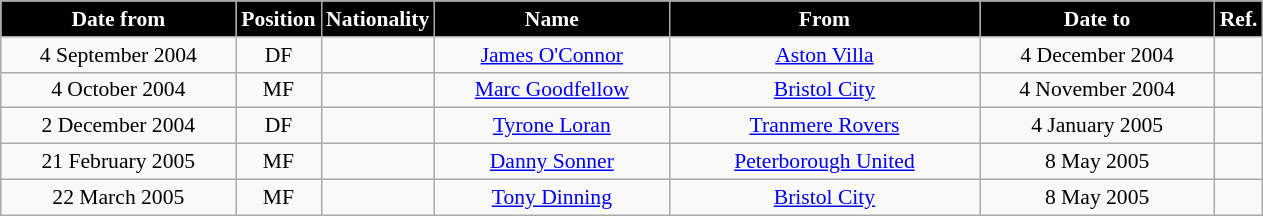<table class="wikitable" style="text-align:center; font-size:90%; ">
<tr>
<th style="background:#000000; color:white; width:150px;">Date from</th>
<th style="background:#000000; color:white; width:50px;">Position</th>
<th style="background:#000000; color:white; width:50px;">Nationality</th>
<th style="background:#000000; color:white; width:150px;">Name</th>
<th style="background:#000000; color:white; width:200px;">From</th>
<th style="background:#000000; color:white; width:150px;">Date to</th>
<th style="background:#000000; color:white; width:25px;">Ref.</th>
</tr>
<tr>
<td>4 September 2004</td>
<td>DF</td>
<td></td>
<td><a href='#'>James O'Connor</a></td>
<td><a href='#'>Aston Villa</a></td>
<td>4 December 2004</td>
<td></td>
</tr>
<tr>
<td>4 October 2004</td>
<td>MF</td>
<td></td>
<td><a href='#'>Marc Goodfellow</a></td>
<td><a href='#'>Bristol City</a></td>
<td>4 November 2004</td>
<td></td>
</tr>
<tr>
<td>2 December 2004</td>
<td>DF</td>
<td></td>
<td><a href='#'>Tyrone Loran</a></td>
<td><a href='#'>Tranmere Rovers</a></td>
<td>4 January 2005</td>
<td></td>
</tr>
<tr>
<td>21 February 2005</td>
<td>MF</td>
<td></td>
<td><a href='#'>Danny Sonner</a></td>
<td><a href='#'>Peterborough United</a></td>
<td>8 May 2005</td>
<td></td>
</tr>
<tr>
<td>22 March 2005</td>
<td>MF</td>
<td></td>
<td><a href='#'>Tony Dinning</a></td>
<td><a href='#'>Bristol City</a></td>
<td>8 May 2005</td>
<td></td>
</tr>
</table>
